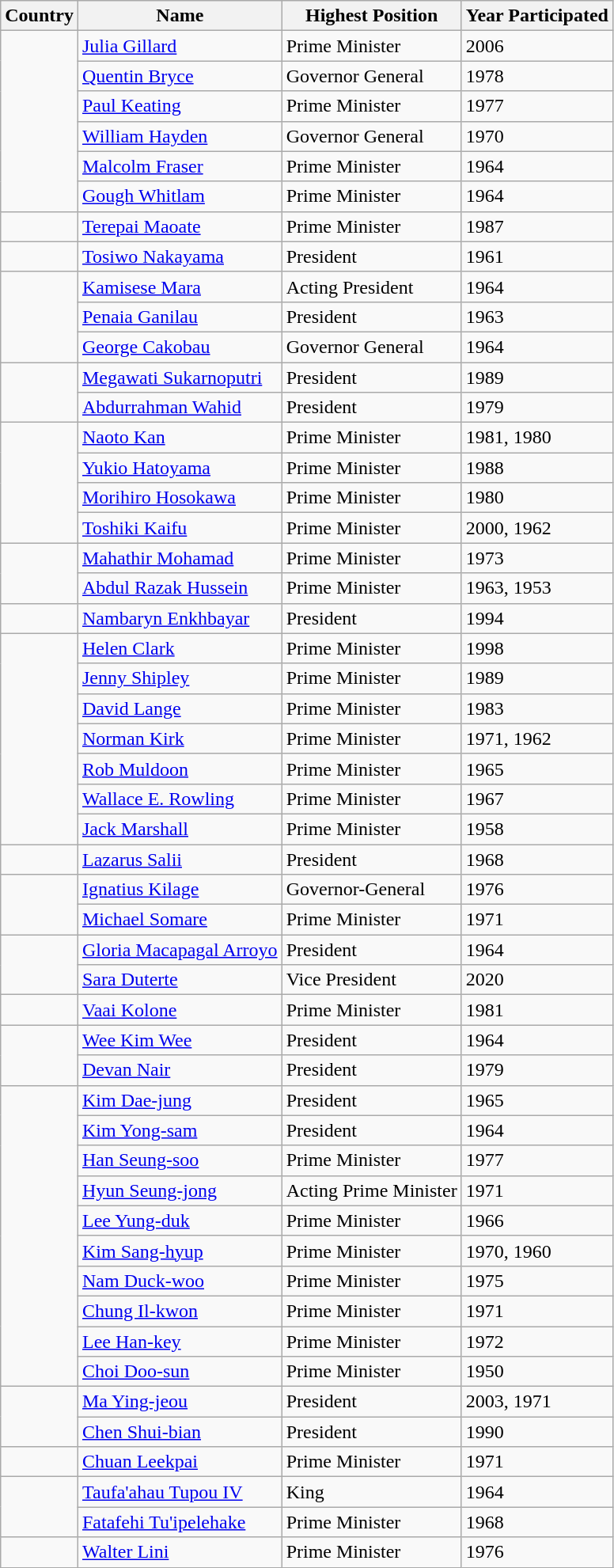<table class="wikitable">
<tr>
<th>Country</th>
<th>Name</th>
<th>Highest Position</th>
<th>Year Participated</th>
</tr>
<tr>
<td rowspan="6"></td>
<td><a href='#'>Julia Gillard</a></td>
<td>Prime Minister</td>
<td>2006</td>
</tr>
<tr>
<td><a href='#'>Quentin Bryce</a></td>
<td>Governor General</td>
<td>1978</td>
</tr>
<tr>
<td><a href='#'>Paul Keating</a></td>
<td>Prime Minister</td>
<td>1977</td>
</tr>
<tr>
<td><a href='#'>William Hayden</a></td>
<td>Governor General</td>
<td>1970</td>
</tr>
<tr>
<td><a href='#'>Malcolm Fraser</a></td>
<td>Prime Minister</td>
<td>1964</td>
</tr>
<tr>
<td><a href='#'>Gough Whitlam</a></td>
<td>Prime Minister</td>
<td>1964</td>
</tr>
<tr>
<td></td>
<td><a href='#'>Terepai Maoate</a></td>
<td>Prime Minister</td>
<td>1987</td>
</tr>
<tr>
<td></td>
<td><a href='#'>Tosiwo Nakayama</a></td>
<td>President</td>
<td>1961</td>
</tr>
<tr>
<td rowspan="3"></td>
<td><a href='#'>Kamisese Mara</a></td>
<td>Acting President</td>
<td>1964</td>
</tr>
<tr>
<td><a href='#'>Penaia Ganilau</a></td>
<td>President</td>
<td>1963</td>
</tr>
<tr>
<td><a href='#'>George Cakobau</a></td>
<td>Governor General</td>
<td>1964</td>
</tr>
<tr>
<td rowspan="2"></td>
<td><a href='#'>Megawati Sukarnoputri</a></td>
<td>President</td>
<td>1989</td>
</tr>
<tr>
<td><a href='#'>Abdurrahman Wahid</a></td>
<td>President</td>
<td>1979</td>
</tr>
<tr>
<td rowspan="4"></td>
<td><a href='#'>Naoto Kan</a></td>
<td>Prime Minister</td>
<td>1981, 1980</td>
</tr>
<tr>
<td><a href='#'>Yukio Hatoyama</a></td>
<td>Prime Minister</td>
<td>1988</td>
</tr>
<tr>
<td><a href='#'>Morihiro Hosokawa</a></td>
<td>Prime Minister</td>
<td>1980</td>
</tr>
<tr>
<td><a href='#'>Toshiki Kaifu</a></td>
<td>Prime Minister</td>
<td>2000, 1962</td>
</tr>
<tr>
<td rowspan="2"></td>
<td><a href='#'>Mahathir Mohamad</a></td>
<td>Prime Minister</td>
<td>1973</td>
</tr>
<tr>
<td><a href='#'>Abdul Razak Hussein</a></td>
<td>Prime Minister</td>
<td>1963, 1953</td>
</tr>
<tr>
<td></td>
<td><a href='#'>Nambaryn Enkhbayar</a></td>
<td>President</td>
<td>1994</td>
</tr>
<tr>
<td rowspan="7"></td>
<td><a href='#'>Helen Clark</a></td>
<td>Prime Minister</td>
<td>1998</td>
</tr>
<tr>
<td><a href='#'>Jenny Shipley</a></td>
<td>Prime Minister</td>
<td>1989</td>
</tr>
<tr>
<td><a href='#'>David Lange</a></td>
<td>Prime Minister</td>
<td>1983</td>
</tr>
<tr>
<td><a href='#'>Norman Kirk</a></td>
<td>Prime Minister</td>
<td>1971, 1962</td>
</tr>
<tr>
<td><a href='#'>Rob Muldoon</a></td>
<td>Prime Minister</td>
<td>1965</td>
</tr>
<tr>
<td><a href='#'>Wallace E. Rowling</a></td>
<td>Prime Minister</td>
<td>1967</td>
</tr>
<tr>
<td><a href='#'>Jack Marshall</a></td>
<td>Prime Minister</td>
<td>1958</td>
</tr>
<tr>
<td></td>
<td><a href='#'>Lazarus Salii</a></td>
<td>President</td>
<td>1968</td>
</tr>
<tr>
<td rowspan="2"></td>
<td><a href='#'>Ignatius Kilage</a></td>
<td>Governor-General</td>
<td>1976</td>
</tr>
<tr>
<td><a href='#'>Michael Somare</a></td>
<td>Prime Minister</td>
<td>1971</td>
</tr>
<tr>
<td rowspan="2"></td>
<td><a href='#'>Gloria Macapagal Arroyo</a></td>
<td>President</td>
<td>1964</td>
</tr>
<tr>
<td><a href='#'>Sara Duterte</a></td>
<td>Vice President</td>
<td>2020</td>
</tr>
<tr>
<td></td>
<td><a href='#'>Vaai Kolone</a></td>
<td>Prime Minister</td>
<td>1981</td>
</tr>
<tr>
<td rowspan="2"></td>
<td><a href='#'>Wee Kim Wee</a></td>
<td>President</td>
<td>1964</td>
</tr>
<tr>
<td><a href='#'>Devan Nair</a></td>
<td>President</td>
<td>1979</td>
</tr>
<tr>
<td rowspan="10"></td>
<td><a href='#'>Kim Dae-jung</a></td>
<td>President</td>
<td>1965</td>
</tr>
<tr>
<td><a href='#'>Kim Yong-sam</a></td>
<td>President</td>
<td>1964</td>
</tr>
<tr>
<td><a href='#'>Han Seung-soo</a></td>
<td>Prime Minister</td>
<td>1977</td>
</tr>
<tr>
<td><a href='#'>Hyun Seung-jong</a></td>
<td>Acting Prime Minister</td>
<td>1971</td>
</tr>
<tr>
<td><a href='#'>Lee Yung-duk</a></td>
<td>Prime Minister</td>
<td>1966</td>
</tr>
<tr>
<td><a href='#'>Kim Sang-hyup</a></td>
<td>Prime Minister</td>
<td>1970, 1960</td>
</tr>
<tr>
<td><a href='#'>Nam Duck-woo</a></td>
<td>Prime Minister</td>
<td>1975</td>
</tr>
<tr>
<td><a href='#'>Chung Il-kwon</a></td>
<td>Prime Minister</td>
<td>1971</td>
</tr>
<tr>
<td><a href='#'>Lee Han-key</a></td>
<td>Prime Minister</td>
<td>1972</td>
</tr>
<tr>
<td><a href='#'>Choi Doo-sun</a></td>
<td>Prime Minister</td>
<td>1950</td>
</tr>
<tr>
<td rowspan="2"></td>
<td><a href='#'>Ma Ying-jeou</a></td>
<td>President</td>
<td>2003, 1971</td>
</tr>
<tr>
<td><a href='#'>Chen Shui-bian</a></td>
<td>President</td>
<td>1990</td>
</tr>
<tr>
<td></td>
<td><a href='#'>Chuan Leekpai</a></td>
<td>Prime Minister</td>
<td>1971</td>
</tr>
<tr>
<td rowspan="2"></td>
<td><a href='#'>Taufa'ahau Tupou IV</a></td>
<td>King</td>
<td>1964</td>
</tr>
<tr>
<td><a href='#'>Fatafehi Tu'ipelehake</a></td>
<td>Prime Minister</td>
<td>1968</td>
</tr>
<tr>
<td></td>
<td><a href='#'>Walter Lini</a></td>
<td>Prime Minister</td>
<td>1976</td>
</tr>
</table>
